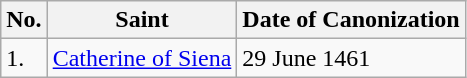<table class="wikitable">
<tr>
<th>No.</th>
<th>Saint</th>
<th>Date of Canonization</th>
</tr>
<tr>
<td>1.</td>
<td><a href='#'>Catherine of Siena</a></td>
<td>29 June 1461</td>
</tr>
</table>
